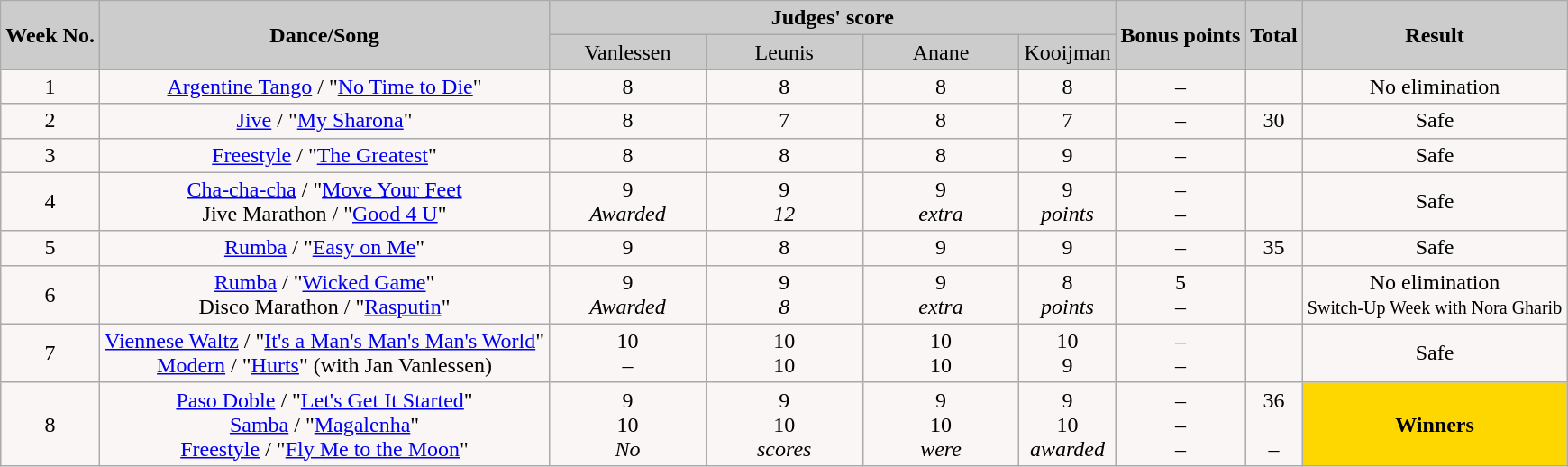<table class="wikitable collapsible">
<tr>
<th rowspan="2" style="background:#ccc; text-align:Center;"><strong>Week No.</strong></th>
<th rowspan="2" style="background:#ccc; text-align:Center;"><strong>Dance/Song</strong></th>
<th colspan="4" style="background:#ccc; text-align:Center;"><strong>Judges' score</strong></th>
<th rowspan="2" style="background:#ccc; text-align:Center;"><strong>Bonus points</strong></th>
<th rowspan="2" style="background:#ccc; text-align:Center;"><strong>Total</strong></th>
<th rowspan="2" style="background:#ccc; text-align:Center;"><strong>Result</strong></th>
</tr>
<tr style="text-align:center; background:#ccc;">
<td style="width:10%; ">Vanlessen</td>
<td style="width:10%; ">Leunis</td>
<td style="width:10%; ">Anane</td>
<td>Kooijman</td>
</tr>
<tr style="text-align:center; background:#faf6f6;">
<td>1</td>
<td><a href='#'>Argentine Tango</a> / "<a href='#'>No Time to Die</a>"</td>
<td>8</td>
<td>8</td>
<td>8</td>
<td>8</td>
<td>–</td>
<td></td>
<td>No elimination</td>
</tr>
<tr style="text-align:center; background:#faf6f6;">
<td>2</td>
<td><a href='#'>Jive</a> / "<a href='#'>My Sharona</a>"</td>
<td>8</td>
<td>7</td>
<td>8</td>
<td>7</td>
<td>–</td>
<td>30</td>
<td>Safe</td>
</tr>
<tr style="text-align:center; background:#faf6f6;">
<td>3</td>
<td><a href='#'>Freestyle</a> / "<a href='#'>The Greatest</a>"</td>
<td>8</td>
<td>8</td>
<td>8</td>
<td>9</td>
<td>–</td>
<td></td>
<td>Safe</td>
</tr>
<tr style="text-align:center; background:#faf6f6;">
<td>4</td>
<td><a href='#'>Cha-cha-cha</a> / "<a href='#'>Move Your Feet</a><br>Jive Marathon / "<a href='#'>Good 4 U</a>"</td>
<td>9<br><em>Awarded</em></td>
<td>9<br><em>12</em></td>
<td>9<br><em>extra</em></td>
<td>9<br><em>points</em></td>
<td>–<br>–</td>
<td><br></td>
<td>Safe</td>
</tr>
<tr style="text-align:center; background:#faf6f6;">
<td>5</td>
<td><a href='#'>Rumba</a> / "<a href='#'>Easy on Me</a>"</td>
<td>9</td>
<td>8</td>
<td>9</td>
<td>9</td>
<td>–</td>
<td>35</td>
<td>Safe</td>
</tr>
<tr style="text-align:center; background:#faf6f6;">
<td>6</td>
<td><a href='#'>Rumba</a> / "<a href='#'>Wicked Game</a>"<br>Disco Marathon / "<a href='#'>Rasputin</a>"</td>
<td>9<br><em>Awarded</em></td>
<td>9<br><em>8</em></td>
<td>9<br><em>extra</em></td>
<td>8<br><em>points</em></td>
<td>5<br>–</td>
<td><br></td>
<td>No elimination<br><small>Switch-Up Week with Nora Gharib</small></td>
</tr>
<tr style="text-align:center; background:#faf6f6;">
<td>7</td>
<td><a href='#'>Viennese Waltz</a> / "<a href='#'>It's a Man's Man's Man's World</a>"<br><a href='#'>Modern</a> / "<a href='#'>Hurts</a>" (with Jan Vanlessen)</td>
<td>10<br>–</td>
<td>10<br>10</td>
<td>10<br>10</td>
<td>10<br>9</td>
<td>–<br>–</td>
<td><br></td>
<td>Safe</td>
</tr>
<tr style="text-align:center; background:#faf6f6;">
<td>8</td>
<td><a href='#'>Paso Doble</a> / "<a href='#'>Let's Get It Started</a>"<br><a href='#'>Samba</a> / "<a href='#'>Magalenha</a>"<br><a href='#'>Freestyle</a> / "<a href='#'>Fly Me to the Moon</a>"</td>
<td>9<br>10<br><em>No</em></td>
<td>9<br>10<br><em>scores</em></td>
<td>9<br>10<br><em>were</em></td>
<td>9<br>10<br><em>awarded</em></td>
<td>–<br>–<br>–</td>
<td>36<br><br>–</td>
<td bgcolor="gold"><strong>Winners</strong></td>
</tr>
</table>
